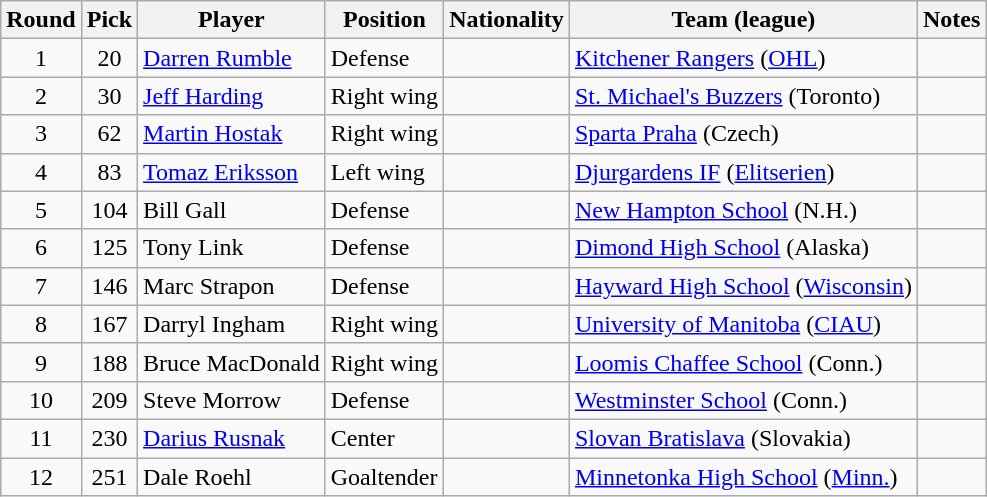<table class="wikitable">
<tr>
<th>Round</th>
<th>Pick</th>
<th>Player</th>
<th>Position</th>
<th>Nationality</th>
<th>Team (league)</th>
<th>Notes</th>
</tr>
<tr>
<td style="text-align:center">1</td>
<td style="text-align:center">20</td>
<td><a href='#'>Darren Rumble</a></td>
<td>Defense</td>
<td></td>
<td><a href='#'>Kitchener Rangers</a> (<a href='#'>OHL</a>)</td>
<td></td>
</tr>
<tr>
<td style="text-align:center">2</td>
<td style="text-align:center">30</td>
<td><a href='#'>Jeff Harding</a></td>
<td>Right wing</td>
<td></td>
<td><a href='#'>St. Michael's Buzzers</a> (Toronto)</td>
<td></td>
</tr>
<tr>
<td style="text-align:center">3</td>
<td style="text-align:center">62</td>
<td><a href='#'>Martin Hostak</a></td>
<td>Right wing</td>
<td></td>
<td><a href='#'>Sparta Praha</a> (Czech)</td>
<td></td>
</tr>
<tr>
<td style="text-align:center">4</td>
<td style="text-align:center">83</td>
<td><a href='#'>Tomaz Eriksson</a></td>
<td>Left wing</td>
<td></td>
<td><a href='#'>Djurgardens IF</a> (<a href='#'>Elitserien</a>)</td>
<td></td>
</tr>
<tr>
<td style="text-align:center">5</td>
<td style="text-align:center">104</td>
<td>Bill Gall</td>
<td>Defense</td>
<td></td>
<td><a href='#'>New Hampton School</a> (N.H.)</td>
<td></td>
</tr>
<tr>
<td style="text-align:center">6</td>
<td style="text-align:center">125</td>
<td>Tony Link</td>
<td>Defense</td>
<td></td>
<td><a href='#'>Dimond High School</a> (Alaska)</td>
<td></td>
</tr>
<tr>
<td style="text-align:center">7</td>
<td style="text-align:center">146</td>
<td>Marc Strapon</td>
<td>Defense</td>
<td></td>
<td><a href='#'>Hayward High School</a> (<a href='#'>Wisconsin</a>)</td>
<td></td>
</tr>
<tr>
<td style="text-align:center">8</td>
<td style="text-align:center">167</td>
<td>Darryl Ingham</td>
<td>Right wing</td>
<td></td>
<td><a href='#'>University of Manitoba</a> (<a href='#'>CIAU</a>)</td>
<td></td>
</tr>
<tr>
<td style="text-align:center">9</td>
<td style="text-align:center">188</td>
<td>Bruce MacDonald</td>
<td>Right wing</td>
<td></td>
<td><a href='#'>Loomis Chaffee School</a> (Conn.)</td>
<td></td>
</tr>
<tr>
<td style="text-align:center">10</td>
<td style="text-align:center">209</td>
<td>Steve Morrow</td>
<td>Defense</td>
<td></td>
<td><a href='#'>Westminster School</a> (Conn.)</td>
<td></td>
</tr>
<tr>
<td style="text-align:center">11</td>
<td style="text-align:center">230</td>
<td><a href='#'>Darius Rusnak</a></td>
<td>Center</td>
<td></td>
<td><a href='#'>Slovan Bratislava</a> (Slovakia)</td>
<td></td>
</tr>
<tr>
<td style="text-align:center">12</td>
<td style="text-align:center">251</td>
<td>Dale Roehl</td>
<td>Goaltender</td>
<td></td>
<td><a href='#'>Minnetonka High School</a> (<a href='#'>Minn.</a>)</td>
<td></td>
</tr>
</table>
